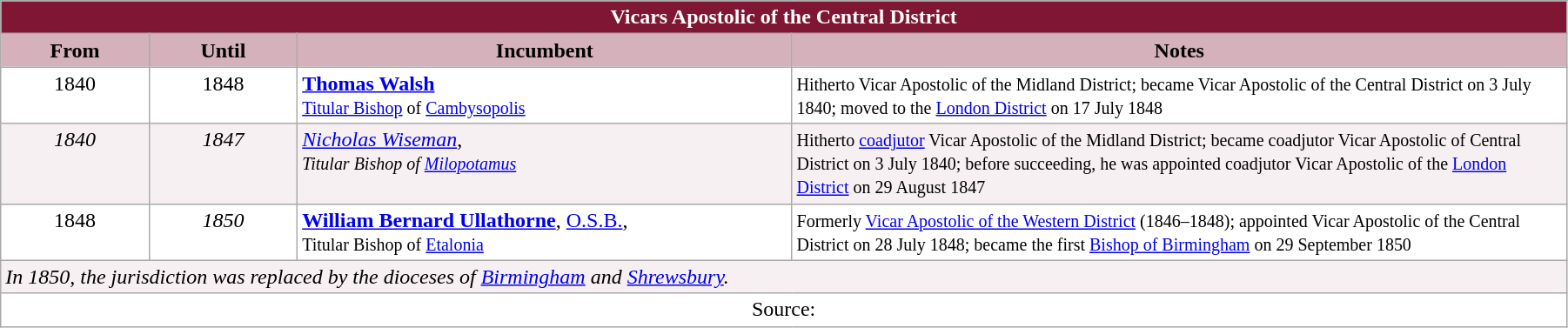<table class="wikitable" style="width:95%;" border="1" cellpadding="2">
<tr>
<th colspan="4" style="background-color: #7F1734; color: white;">Vicars Apostolic of the Central District</th>
</tr>
<tr align=center>
<th style="background-color:#D4B1BB" width="9%">From</th>
<th style="background-color:#D4B1BB" width="9%">Until</th>
<th style="background-color:#D4B1BB" width="30%">Incumbent</th>
<th style="background-color:#D4B1BB" width="47%">Notes</th>
</tr>
<tr valign="top" style="background-color: white;">
<td align=center>1840</td>
<td align=center>1848</td>
<td><strong><a href='#'>Thomas Walsh</a></strong><br><small><a href='#'>Titular Bishop</a> of <a href='#'>Cambysopolis</a></small></td>
<td><small>Hitherto Vicar Apostolic of the Midland District; became Vicar Apostolic of the Central District on 3 July 1840; moved to the <a href='#'>London District</a> on 17 July 1848</small></td>
</tr>
<tr valign="top" style="background-color: #F7F0F2;">
<td align=center><em>1840</em></td>
<td align=center><em>1847</em></td>
<td><em><a href='#'>Nicholas Wiseman</a></em>, <br><small><em>Titular Bishop of <a href='#'>Milopotamus</a></em></small></td>
<td><small>Hitherto <a href='#'>coadjutor</a> Vicar Apostolic of the Midland District; became coadjutor Vicar Apostolic of Central District on 3 July 1840; before succeeding, he was appointed coadjutor Vicar Apostolic of the <a href='#'>London District</a> on 29 August 1847</small></td>
</tr>
<tr valign="top" style="background-color: white;">
<td align=center>1848</td>
<td align=center><em>1850</em></td>
<td><strong><a href='#'>William Bernard Ullathorne</a></strong>, <a href='#'>O.S.B.</a>, <br><small>Titular Bishop of <a href='#'>Etalonia</a></small></td>
<td><small>Formerly <a href='#'>Vicar Apostolic of the Western District</a> (1846–1848); appointed Vicar Apostolic of the Central District on 28 July 1848; became the first <a href='#'>Bishop of Birmingham</a> on 29 September 1850</small></td>
</tr>
<tr valign="top" style="background-color: #F7F0F2;">
<td colspan="4"><em>In 1850, the jurisdiction was replaced by the dioceses of <a href='#'>Birmingham</a> and <a href='#'>Shrewsbury</a>.</em></td>
</tr>
<tr valign="top" style="background-color: white;">
<td colspan=4 align=center>Source:</td>
</tr>
</table>
